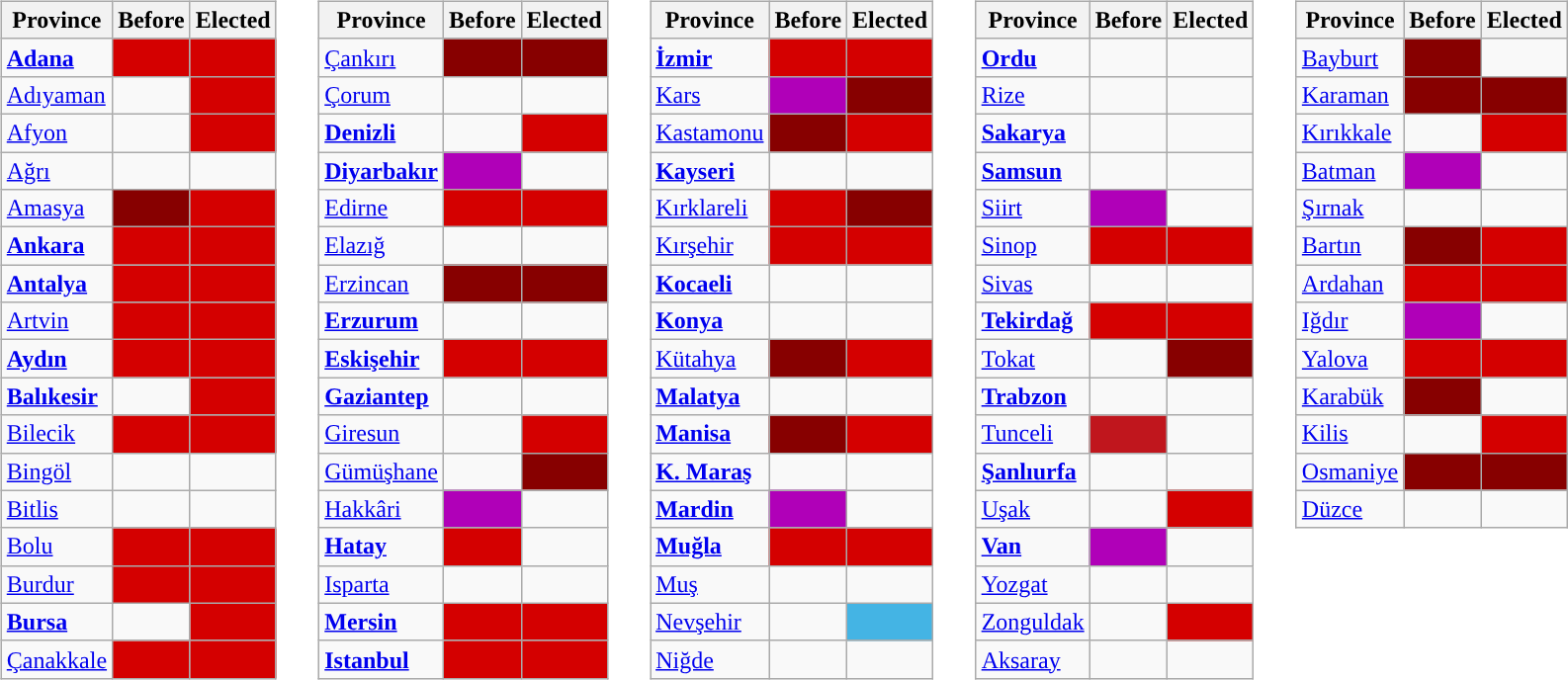<table>
<tr>
<td style="vertical-align:top"><br><table class="wikitable">
<tr>
<th>Province</th>
<th>Before</th>
<th>Elected</th>
</tr>
<tr>
<td><strong><a href='#'>Adana</a></strong></td>
<td style="background:#d40000; text-align:center;"></td>
<td style="background:#d40000; text-align:center;"></td>
</tr>
<tr>
<td><a href='#'>Adıyaman</a></td>
<td style="background:"></td>
<td style="background:#d40000; text-align:center;"></td>
</tr>
<tr>
<td><a href='#'>Afyon</a></td>
<td style="background:"></td>
<td style="background:#d40000; text-align:center;"></td>
</tr>
<tr>
<td><a href='#'>Ağrı</a></td>
<td style="background:"></td>
<td style="background:"></td>
</tr>
<tr>
<td><a href='#'>Amasya</a></td>
<td style="background:#870000; text-align:center;"></td>
<td style="background:#d40000; text-align:center;"></td>
</tr>
<tr>
<td><strong><a href='#'>Ankara</a></strong></td>
<td style="background:#d40000; text-align:center;"></td>
<td style="background:#d40000; text-align:center;"></td>
</tr>
<tr>
<td><strong><a href='#'>Antalya</a></strong></td>
<td style="background:#d40000; text-align:center;"></td>
<td style="background:#d40000; text-align:center;"></td>
</tr>
<tr>
<td><a href='#'>Artvin</a></td>
<td style="background:#d40000; text-align:center;"></td>
<td style="background:#d40000; text-align:center;"></td>
</tr>
<tr>
<td><strong><a href='#'>Aydın</a></strong></td>
<td style="background:#d40000; text-align:center;"></td>
<td style="background:#d40000; text-align:center;"></td>
</tr>
<tr>
<td><strong><a href='#'>Balıkesir</a></strong></td>
<td style="background:"></td>
<td style="background:#d40000; text-align:center;"></td>
</tr>
<tr>
<td><a href='#'>Bilecik</a></td>
<td style="background:#d40000; text-align:center;"></td>
<td style="background:#d40000; text-align:center;"></td>
</tr>
<tr>
<td><a href='#'>Bingöl</a></td>
<td style="background:"></td>
<td style="background:"></td>
</tr>
<tr>
<td><a href='#'>Bitlis</a></td>
<td style="background:"></td>
<td style="background:"></td>
</tr>
<tr>
<td><a href='#'>Bolu</a></td>
<td style="background:#d40000; text-align:center;"></td>
<td style="background:#d40000; text-align:center;"></td>
</tr>
<tr>
<td><a href='#'>Burdur</a></td>
<td style="background:#d40000; text-align:center;"></td>
<td style="background:#d40000; text-align:center;"></td>
</tr>
<tr>
<td><strong><a href='#'>Bursa</a></strong></td>
<td style="background:"></td>
<td style="background:#d40000; text-align:center;"></td>
</tr>
<tr>
<td><a href='#'>Çanakkale</a></td>
<td style="background:#d40000; text-align:center;"></td>
<td style="background:#d40000; text-align:center;"></td>
</tr>
</table>
</td>
<td> </td>
<td style="vertical-align:top"><br><table class="wikitable">
<tr>
<th>Province</th>
<th>Before</th>
<th>Elected</th>
</tr>
<tr>
<td><a href='#'>Çankırı</a></td>
<td style="background:#870000; text-align:center;"></td>
<td style="background:#870000; text-align:center;"></td>
</tr>
<tr>
<td><a href='#'>Çorum</a></td>
<td style="background:"></td>
<td style="background:"></td>
</tr>
<tr>
<td><strong><a href='#'>Denizli</a></strong></td>
<td style="background:"></td>
<td style="background:#d40000; text-align:center;"></td>
</tr>
<tr>
<td><strong><a href='#'>Diyarbakır</a></strong></td>
<td style="background:#b000b8; text-align:center;"></td>
<td style="background:"></td>
</tr>
<tr>
<td><a href='#'>Edirne</a></td>
<td style="background:#d40000; text-align:center;"></td>
<td style="background:#d40000; text-align:center;"></td>
</tr>
<tr>
<td><a href='#'>Elazığ</a></td>
<td style="background:"></td>
<td style="background:"></td>
</tr>
<tr>
<td><a href='#'>Erzincan</a></td>
<td style="background:#870000; text-align:center;"></td>
<td style="background:#870000; text-align:center;"></td>
</tr>
<tr>
<td><strong><a href='#'>Erzurum</a></strong></td>
<td style="background:"></td>
<td style="background:"></td>
</tr>
<tr>
<td><strong><a href='#'>Eskişehir</a></strong></td>
<td style="background:#d40000; text-align:center;"></td>
<td style="background:#d40000; text-align:center;"></td>
</tr>
<tr>
<td><strong><a href='#'>Gaziantep</a></strong></td>
<td style="background:"></td>
<td style="background:"></td>
</tr>
<tr>
<td><a href='#'>Giresun</a></td>
<td style="background:"></td>
<td style="background:#d40000; text-align:center;"></td>
</tr>
<tr>
<td><a href='#'>Gümüşhane</a></td>
<td style="background:"></td>
<td style="background:#870000; text-align:center;"></td>
</tr>
<tr>
<td><a href='#'>Hakkâri</a></td>
<td style="background:#b000b8; text-align:center;"></td>
<td style="background:"></td>
</tr>
<tr>
<td><strong><a href='#'>Hatay</a></strong></td>
<td style="background:#d40000; text-align:center;"></td>
<td style="background:"></td>
</tr>
<tr>
<td><a href='#'>Isparta</a></td>
<td style="background:"></td>
<td style="background:"></td>
</tr>
<tr>
<td><strong><a href='#'>Mersin</a></strong></td>
<td style="background:#d40000; text-align:center;"></td>
<td style="background:#d40000; text-align:center;"></td>
</tr>
<tr>
<td><strong><a href='#'>Istanbul</a></strong></td>
<td style="background:#d40000; text-align:center;"></td>
<td style="background:#d40000; text-align:center;"></td>
</tr>
</table>
</td>
<td> </td>
<td style="vertical-align:top"><br><table class="wikitable">
<tr>
<th>Province</th>
<th>Before</th>
<th>Elected</th>
</tr>
<tr>
<td><strong><a href='#'>İzmir</a></strong></td>
<td style="background:#d40000; text-align:center;"></td>
<td style="background:#d40000; text-align:center;"></td>
</tr>
<tr>
<td><a href='#'>Kars</a></td>
<td style="background:#b000b8; text-align:center;"></td>
<td style="background:#870000; text-align:center;"></td>
</tr>
<tr>
<td><a href='#'>Kastamonu</a></td>
<td style="background:#870000; text-align:center;"></td>
<td style="background:#d40000; text-align:center;"></td>
</tr>
<tr>
<td><strong><a href='#'>Kayseri</a></strong></td>
<td style="background:"></td>
<td style="background:"></td>
</tr>
<tr>
<td><a href='#'>Kırklareli</a></td>
<td style="background:#d40000; text-align:center;"></td>
<td style="background:#870000; text-align:center;"></td>
</tr>
<tr>
<td><a href='#'>Kırşehir</a></td>
<td style="background:#d40000; text-align:center;"></td>
<td style="background:#d40000; text-align:center;"></td>
</tr>
<tr>
<td><strong><a href='#'>Kocaeli</a></strong></td>
<td style="background:"></td>
<td style="background:"></td>
</tr>
<tr>
<td><strong><a href='#'>Konya</a></strong></td>
<td style="background:"></td>
<td style="background:"></td>
</tr>
<tr>
<td><a href='#'>Kütahya</a></td>
<td style="background:#870000; text-align:center;"></td>
<td style="background:#d40000; text-align:center;"></td>
</tr>
<tr>
<td><strong><a href='#'>Malatya</a></strong></td>
<td style="background:"></td>
<td style="background:"></td>
</tr>
<tr>
<td><strong><a href='#'>Manisa</a></strong></td>
<td style="background:#870000; text-align:center;"></td>
<td style="background:#d40000; text-align:center;"></td>
</tr>
<tr>
<td><strong><a href='#'>K. Maraş</a></strong></td>
<td style="background:"></td>
<td style="background:"></td>
</tr>
<tr>
<td><strong><a href='#'>Mardin</a></strong></td>
<td style="background:#b000b8; text-align:center;"></td>
<td style="background:"></td>
</tr>
<tr>
<td><strong><a href='#'>Muğla</a></strong></td>
<td style="background:#d40000; text-align:center;"></td>
<td style="background:#d40000; text-align:center;"></td>
</tr>
<tr>
<td><a href='#'>Muş</a></td>
<td style="background:"></td>
<td style="background:"></td>
</tr>
<tr>
<td><a href='#'>Nevşehir</a></td>
<td style="background:"></td>
<td style="background:#44b4e4; text-align:center;"></td>
</tr>
<tr>
<td><a href='#'>Niğde</a></td>
<td style="background:"></td>
<td style="background:"></td>
</tr>
</table>
</td>
<td> </td>
<td style="vertical-align:top"><br><table class="wikitable">
<tr>
<th>Province</th>
<th>Before</th>
<th>Elected</th>
</tr>
<tr>
<td><strong><a href='#'>Ordu</a></strong></td>
<td style="background:"></td>
<td style="background:"></td>
</tr>
<tr>
<td><a href='#'>Rize</a></td>
<td style="background:"></td>
<td style="background:"></td>
</tr>
<tr>
<td><strong><a href='#'>Sakarya</a></strong></td>
<td style="background:"></td>
<td style="background:"></td>
</tr>
<tr>
<td><strong><a href='#'>Samsun</a></strong></td>
<td style="background:"></td>
<td style="background:"></td>
</tr>
<tr>
<td><a href='#'>Siirt</a></td>
<td style="background:#b000b8; text-align:center;"></td>
<td style="background:"></td>
</tr>
<tr>
<td><a href='#'>Sinop</a></td>
<td style="background:#d40000; text-align:center;"></td>
<td style="background:#d40000; text-align:center;"></td>
</tr>
<tr>
<td><a href='#'>Sivas</a></td>
<td style="background:"></td>
<td style="background:"></td>
</tr>
<tr>
<td><strong><a href='#'>Tekirdağ</a></strong></td>
<td style="background:#d40000; text-align:center;"></td>
<td style="background:#d40000; text-align:center;"></td>
</tr>
<tr>
<td><a href='#'>Tokat</a></td>
<td style="background:"></td>
<td style="background:#870000; text-align:center;"></td>
</tr>
<tr>
<td><strong><a href='#'>Trabzon</a></strong></td>
<td style="background:"></td>
<td style="background:"></td>
</tr>
<tr>
<td><a href='#'>Tunceli</a></td>
<td style="background:#C0161D; text-align:center;"></td>
<td style="background:"></td>
</tr>
<tr>
<td><strong><a href='#'>Şanlıurfa</a></strong></td>
<td style="background:"></td>
<td style="background:"></td>
</tr>
<tr>
<td><a href='#'>Uşak</a></td>
<td style="background:"></td>
<td style="background:#d40000; text-align:center;"></td>
</tr>
<tr>
<td><strong><a href='#'>Van</a></strong></td>
<td style="background:#b000b8; text-align:center;"></td>
<td style="background:"></td>
</tr>
<tr>
<td><a href='#'>Yozgat</a></td>
<td style="background:"></td>
<td style="background:"></td>
</tr>
<tr>
<td><a href='#'>Zonguldak</a></td>
<td style="background:"></td>
<td style="background:#d40000; text-align:center;"></td>
</tr>
<tr>
<td><a href='#'>Aksaray</a></td>
<td style="background:"></td>
<td style="background:"></td>
</tr>
</table>
</td>
<td> </td>
<td style="vertical-align:top"><br><table class="wikitable">
<tr>
<th>Province</th>
<th>Before</th>
<th>Elected</th>
</tr>
<tr>
<td><a href='#'>Bayburt</a></td>
<td style="background:#870000; text-align:center;"></td>
<td style="background:"></td>
</tr>
<tr>
<td><a href='#'>Karaman</a></td>
<td style="background:#870000; text-align:center;"></td>
<td style="background:#870000; text-align:center;"></td>
</tr>
<tr>
<td><a href='#'>Kırıkkale</a></td>
<td style="background:"></td>
<td style="background:#d40000; text-align:center;"></td>
</tr>
<tr>
<td><a href='#'>Batman</a></td>
<td style="background:#b000b8; text-align:center;"></td>
<td style="background:"></td>
</tr>
<tr>
<td><a href='#'>Şırnak</a></td>
<td style="background:"></td>
<td style="background:"></td>
</tr>
<tr>
<td><a href='#'>Bartın</a></td>
<td style="background:#870000; text-align:center;"></td>
<td style="background:#d40000; text-align:center;"></td>
</tr>
<tr>
<td><a href='#'>Ardahan</a></td>
<td style="background:#d40000; text-align:center;"></td>
<td style="background:#d40000; text-align:center;"></td>
</tr>
<tr>
<td><a href='#'>Iğdır</a></td>
<td style="background:#b000b8; text-align:center;"></td>
<td style="background:"></td>
</tr>
<tr>
<td><a href='#'>Yalova</a></td>
<td style="background:#d40000; text-align:center;"></td>
<td style="background:#d40000; text-align:center;"></td>
</tr>
<tr>
<td><a href='#'>Karabük</a></td>
<td style="background:#870000; text-align:center;"></td>
<td style="background:"></td>
</tr>
<tr>
<td><a href='#'>Kilis</a></td>
<td style="background:"></td>
<td style="background:#d40000; text-align:center;"></td>
</tr>
<tr>
<td><a href='#'>Osmaniye</a></td>
<td style="background:#870000; text-align:center;"></td>
<td style="background:#870000; text-align:center;"></td>
</tr>
<tr>
<td><a href='#'>Düzce</a></td>
<td style="background:"></td>
<td style="background:"></td>
</tr>
</table>
</td>
</tr>
</table>
